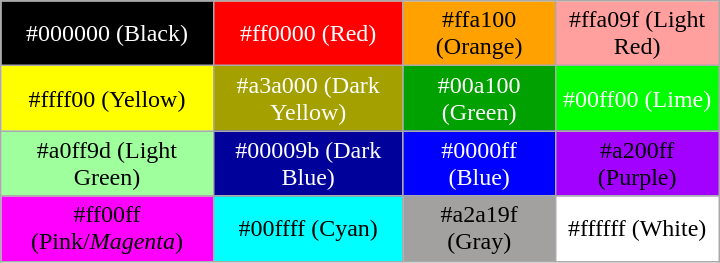<table class="wikitable" style="text-align: center; width: 30pc;">
<tr>
<td style="color: white; background-color: #000000;">#000000 (Black)</td>
<td style="color: white; background-color: #ff0000;">#ff0000 (Red)</td>
<td style="color: black; background-color: #ffa100;">#ffa100 (Orange)</td>
<td style="color: black; background-color: #ffa09f;">#ffa09f (Light Red)</td>
</tr>
<tr>
<td style="color: black; background-color: #ffff00;">#ffff00 (Yellow)</td>
<td style="color: white; background-color: #a3a000;">#a3a000 (Dark Yellow)</td>
<td style="color: white; background-color: #00a100;">#00a100 (Green)</td>
<td style="color: white; background-color: #00ff00;">#00ff00 (Lime)</td>
</tr>
<tr>
<td style="color: black; background-color: #a0ff9d;">#a0ff9d (Light Green)</td>
<td style="color: white; background-color: #00009b;">#00009b (Dark Blue)</td>
<td style="color: white; background-color: #0000ff;">#0000ff (Blue)</td>
<td style="color: black; background-color: #a200ff;">#a200ff (Purple)</td>
</tr>
<tr>
<td style="color: black; background-color: #ff00ff;">#ff00ff (Pink/<em>Magenta</em>)</td>
<td style="color: black; background-color: #00ffff;">#00ffff (Cyan)</td>
<td style="color: black; background-color: #a2a19f;">#a2a19f (Gray)</td>
<td style="color: black; background-color: #ffffff;">#ffffff (White)</td>
</tr>
</table>
